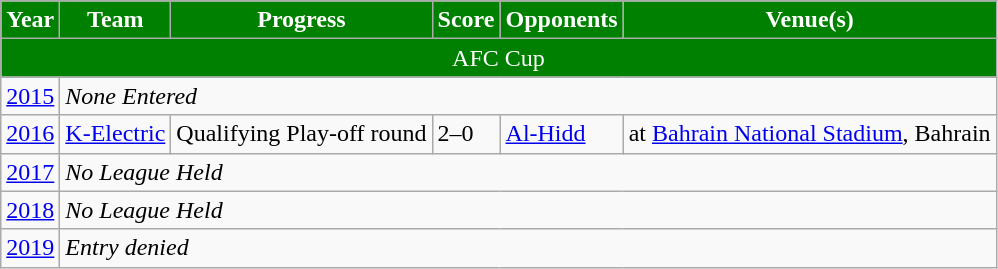<table class="wikitable">
<tr>
<th style="background:green; color:white; text-align:center;">Year</th>
<th style="background:green; color:white; text-align:center;">Team</th>
<th style="background:green; color:white; text-align:center;">Progress</th>
<th style="background:green; color:white; text-align:center;">Score</th>
<th style="background:green; color:white; text-align:center;">Opponents</th>
<th style="background:green; color:white; text-align:center;">Venue(s)</th>
</tr>
<tr>
<td colspan=6 style="background:green; color:white; text-align:center;">AFC Cup</td>
</tr>
<tr>
<td><a href='#'>2015</a></td>
<td colspan="5"><em>None Entered</em></td>
</tr>
<tr>
<td><a href='#'>2016</a></td>
<td><a href='#'>K-Electric</a></td>
<td>Qualifying Play-off round</td>
<td>2–0</td>
<td> <a href='#'>Al-Hidd</a></td>
<td>at <a href='#'>Bahrain National Stadium</a>, Bahrain</td>
</tr>
<tr>
<td><a href='#'>2017</a></td>
<td colspan="5"><em>No League Held</em></td>
</tr>
<tr>
<td><a href='#'>2018</a></td>
<td colspan="5"><em>No League Held</em></td>
</tr>
<tr>
<td><a href='#'>2019</a></td>
<td colspan="5"><em>Entry denied</em></td>
</tr>
</table>
